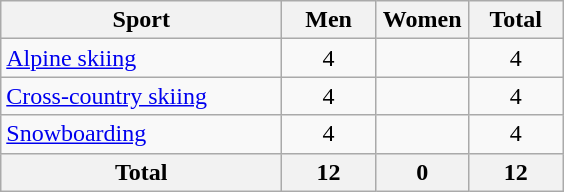<table class="wikitable sortable" style="text-align:center;">
<tr>
<th width=180>Sport</th>
<th width=55>Men</th>
<th width=55>Women</th>
<th width=55>Total</th>
</tr>
<tr>
<td align=left><a href='#'>Alpine skiing</a></td>
<td>4</td>
<td></td>
<td>4</td>
</tr>
<tr>
<td align=left><a href='#'>Cross-country skiing</a></td>
<td>4</td>
<td></td>
<td>4</td>
</tr>
<tr>
<td align=left><a href='#'>Snowboarding</a></td>
<td>4</td>
<td></td>
<td>4</td>
</tr>
<tr class="sortbottom">
<th>Total</th>
<th>12</th>
<th>0</th>
<th>12</th>
</tr>
</table>
